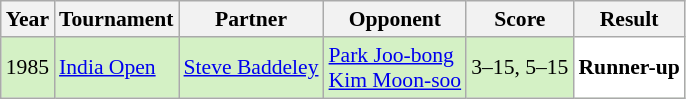<table class="sortable wikitable" style="font-size: 90%;">
<tr>
<th>Year</th>
<th>Tournament</th>
<th>Partner</th>
<th>Opponent</th>
<th>Score</th>
<th>Result</th>
</tr>
<tr style="background:#D4F1C5">
<td align="center">1985</td>
<td><a href='#'>India Open</a></td>
<td> <a href='#'>Steve Baddeley</a></td>
<td> <a href='#'>Park Joo-bong</a><br> <a href='#'>Kim Moon-soo</a></td>
<td>3–15, 5–15</td>
<td style="text-align:left; background:white"> <strong>Runner-up</strong></td>
</tr>
</table>
